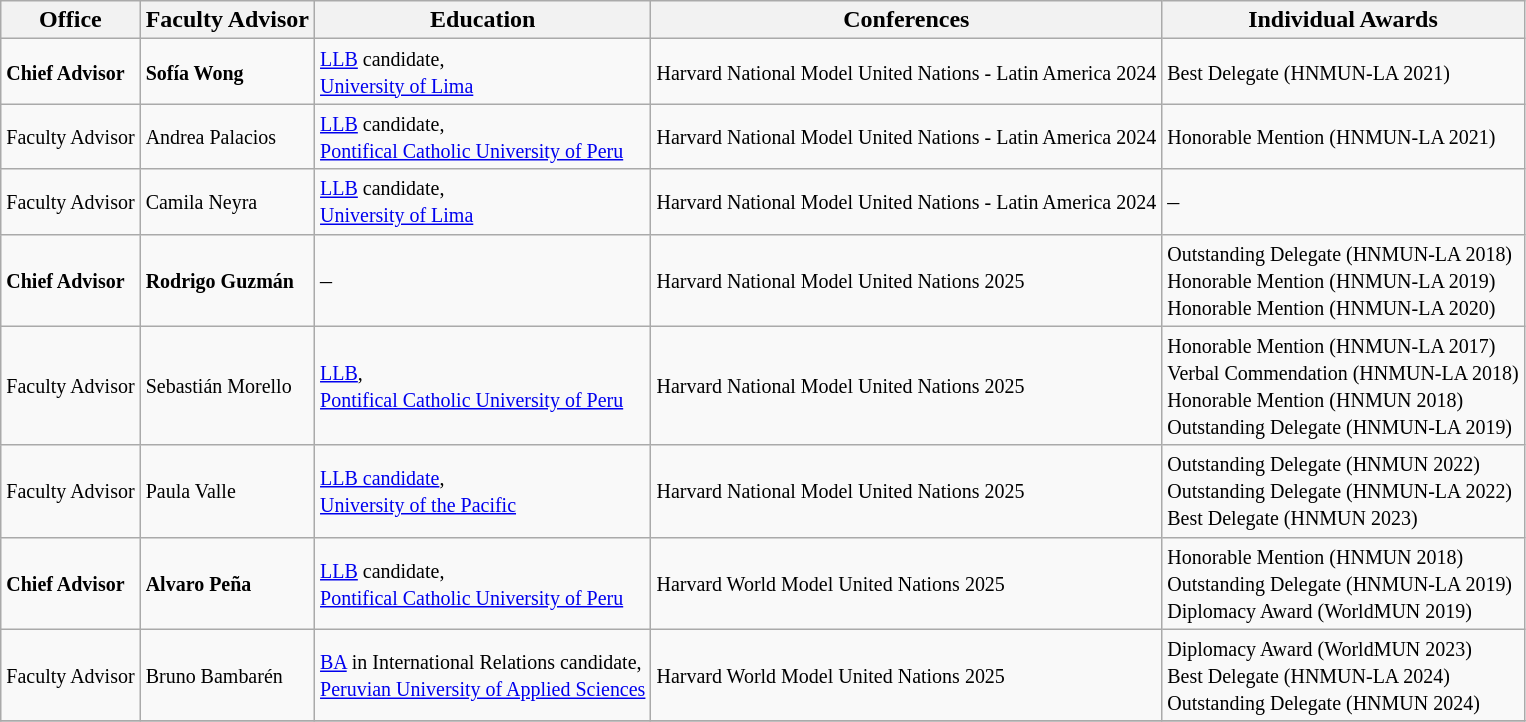<table class="wikitable sortable" style="text-align:left">
<tr>
<th>Office</th>
<th>Faculty Advisor</th>
<th>Education</th>
<th>Conferences</th>
<th>Individual Awards</th>
</tr>
<tr>
<td><small><strong>Chief Advisor</strong></small></td>
<td><small><strong>Sofía Wong</strong></small></td>
<td><small><a href='#'>LLB</a> candidate,<br>  <a href='#'>University of Lima</a></small></td>
<td><small> Harvard National Model United Nations - Latin America 2024</small></td>
<td><small>Best Delegate (HNMUN-LA 2021)</small></td>
</tr>
<tr>
<td><small>Faculty Advisor</small></td>
<td><small>Andrea Palacios</small></td>
<td><small><a href='#'>LLB</a> candidate,<br> <a href='#'>Pontifical Catholic University of Peru</a></small></td>
<td><small> Harvard National Model United Nations - Latin America 2024</small></td>
<td><small>Honorable Mention (HNMUN-LA 2021)</small></td>
</tr>
<tr>
<td><small>Faculty Advisor</small></td>
<td><small>Camila Neyra</small></td>
<td><small><a href='#'>LLB</a> candidate,<br>  <a href='#'>University of Lima</a></small></td>
<td><small> Harvard National Model United Nations - Latin America 2024</small></td>
<td>–</td>
</tr>
<tr>
<td><small><strong>Chief Advisor</strong></small></td>
<td><small><strong>Rodrigo Guzmán</strong></small></td>
<td>–</td>
<td><small> Harvard National Model United Nations 2025</small></td>
<td><small>Outstanding Delegate (HNMUN-LA 2018)<br>Honorable Mention (HNMUN-LA 2019)<br>Honorable Mention (HNMUN-LA 2020)</small></td>
</tr>
<tr>
<td><small>Faculty Advisor</small></td>
<td><small>Sebastián Morello</small></td>
<td><small><a href='#'>LLB</a>,<br> <a href='#'>Pontifical Catholic University of Peru</a></small></td>
<td><small> Harvard National Model United Nations 2025</small></td>
<td><small>Honorable Mention (HNMUN-LA 2017)<br>Verbal Commendation (HNMUN-LA 2018)<br>Honorable Mention (HNMUN 2018)<br>Outstanding Delegate (HNMUN-LA 2019)</small></td>
</tr>
<tr>
<td><small>Faculty Advisor</small></td>
<td><small>Paula Valle</small></td>
<td><small><a href='#'>LLB candidate</a>,<br>  <a href='#'>University of the Pacific</a></small></td>
<td><small> Harvard National Model United Nations 2025</small></td>
<td><small>Outstanding Delegate (HNMUN 2022)<br>Outstanding Delegate (HNMUN-LA 2022)<br>Best Delegate (HNMUN 2023)</small></td>
</tr>
<tr>
<td><small><strong>Chief Advisor</strong></small></td>
<td><small><strong>Alvaro Peña</strong></small></td>
<td><small><a href='#'>LLB</a> candidate,<br> <a href='#'>Pontifical Catholic University of Peru</a></small></td>
<td><small>Harvard World Model United Nations 2025</small></td>
<td><small>Honorable Mention (HNMUN 2018)<br>Outstanding Delegate (HNMUN-LA 2019)<br>Diplomacy Award (WorldMUN 2019)</small></td>
</tr>
<tr>
<td><small>Faculty Advisor</small></td>
<td><small>Bruno Bambarén</small></td>
<td><small><a href='#'>BA</a> in International Relations candidate,<br>  <a href='#'>Peruvian University of Applied Sciences</a></small></td>
<td><small>Harvard World Model United Nations 2025</small></td>
<td><small>Diplomacy Award (WorldMUN 2023)<br>Best Delegate (HNMUN-LA 2024)<br>Outstanding Delegate (HNMUN 2024)</small></td>
</tr>
<tr>
</tr>
</table>
